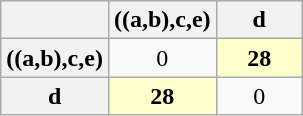<table class="wikitable" style="text-align: center">
<tr>
<th style="width: 50px;"></th>
<th style="width: 50px;">((a,b),c,e)</th>
<th style="width: 50px;">d</th>
</tr>
<tr>
<th>((a,b),c,e)</th>
<td>0</td>
<td style=background:#ffffcc;><strong>28</strong></td>
</tr>
<tr>
<th>d</th>
<td style=background:#ffffcc;><strong>28</strong></td>
<td>0</td>
</tr>
</table>
